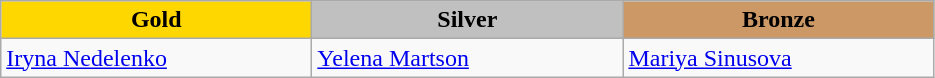<table class="wikitable" style="text-align:left">
<tr align="center">
<td width=200 bgcolor=gold><strong>Gold</strong></td>
<td width=200 bgcolor=silver><strong>Silver</strong></td>
<td width=200 bgcolor=CC9966><strong>Bronze</strong></td>
</tr>
<tr>
<td><a href='#'>Iryna Nedelenko</a><br><em></em></td>
<td><a href='#'>Yelena Martson</a><br><em></em></td>
<td><a href='#'>Mariya Sinusova</a><br><em></em></td>
</tr>
</table>
